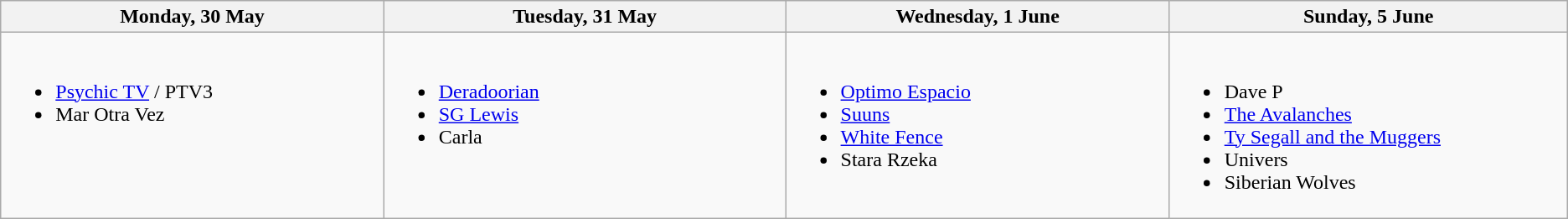<table class="wikitable">
<tr>
<th width="500">Monday, 30 May</th>
<th width="500">Tuesday, 31 May</th>
<th width="500">Wednesday, 1 June</th>
<th width="500">Sunday, 5 June</th>
</tr>
<tr valign="top">
<td><br><ul><li><a href='#'>Psychic TV</a> / PTV3</li><li>Mar Otra Vez</li></ul></td>
<td><br><ul><li><a href='#'>Deradoorian</a></li><li><a href='#'>SG Lewis</a></li><li>Carla</li></ul></td>
<td><br><ul><li><a href='#'>Optimo Espacio</a></li><li><a href='#'>Suuns</a></li><li><a href='#'>White Fence</a></li><li>Stara Rzeka</li></ul></td>
<td><br><ul><li>Dave P</li><li><a href='#'>The Avalanches</a></li><li><a href='#'>Ty Segall and the Muggers</a></li><li>Univers</li><li>Siberian Wolves</li></ul></td>
</tr>
</table>
